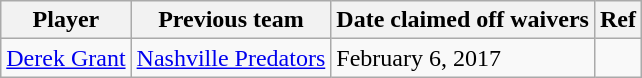<table class="wikitable">
<tr>
<th>Player</th>
<th>Previous team</th>
<th>Date claimed off waivers</th>
<th>Ref</th>
</tr>
<tr>
<td><a href='#'>Derek Grant</a></td>
<td><a href='#'>Nashville Predators</a></td>
<td>February 6, 2017</td>
<td></td>
</tr>
</table>
